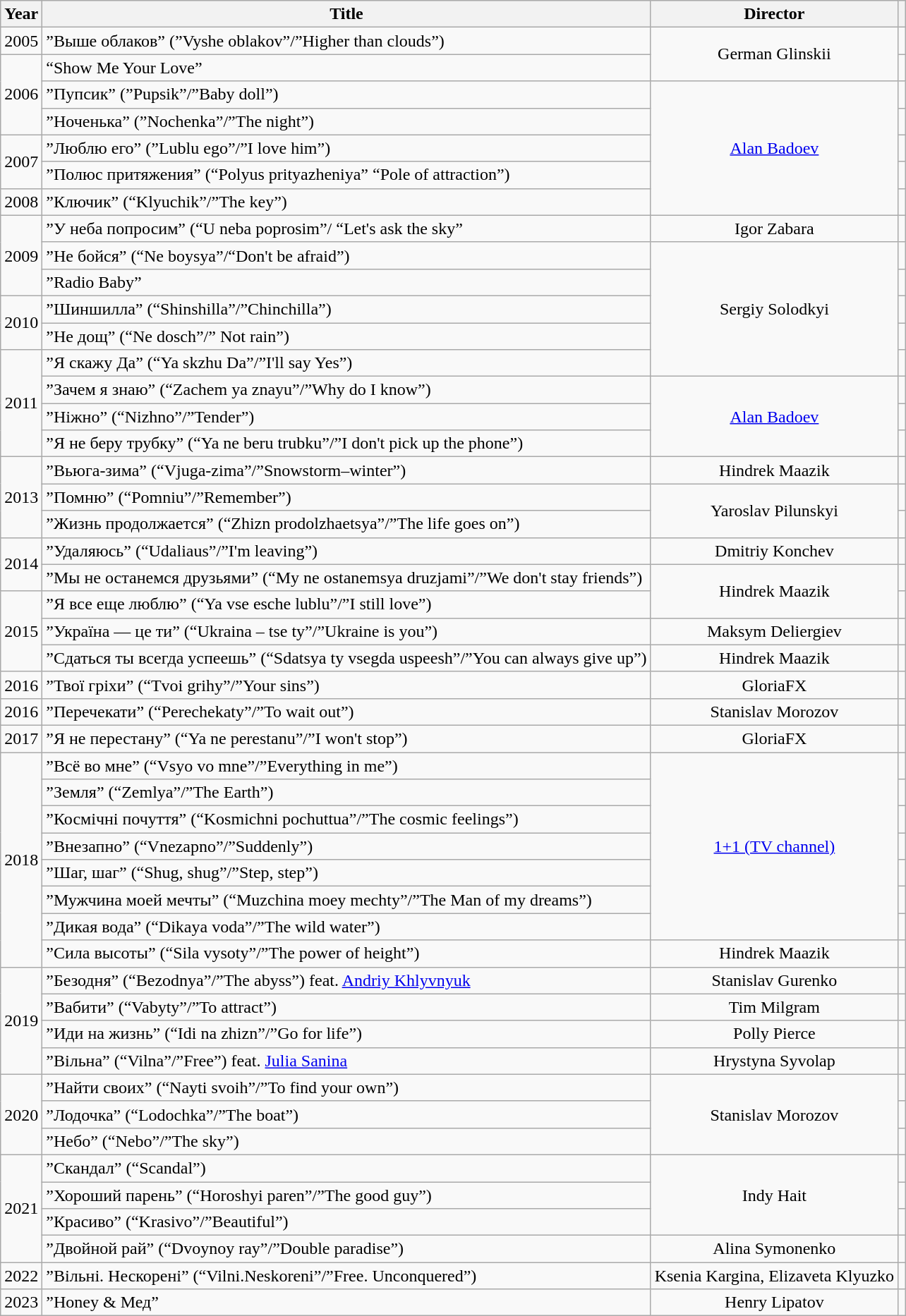<table class="wikitable plainrowheaders" style="text-align:center;">
<tr>
<th>Year</th>
<th>Title</th>
<th>Director</th>
<th></th>
</tr>
<tr>
<td>2005</td>
<td align="left">”Выше облаков” (”Vyshe oblakov”/”Higher than clouds”)</td>
<td rowspan="2">German Glinskii</td>
<td></td>
</tr>
<tr>
<td rowspan="3">2006</td>
<td align="left">“Show Me Your Love”</td>
<td></td>
</tr>
<tr>
<td align="left">”Пупсик” (”Pupsik”/”Baby doll”)</td>
<td rowspan="5"><a href='#'>Alan Badoev</a></td>
<td></td>
</tr>
<tr>
<td align="left">”Ноченька” (”Nochenka”/”The night”)</td>
<td></td>
</tr>
<tr>
<td rowspan="2">2007</td>
<td align="left">”Люблю его” (”Lublu ego”/”I love him”)</td>
<td></td>
</tr>
<tr>
<td align="left">”Полюс притяжения” (“Polyus prityazheniya” “Pole of attraction”)</td>
<td></td>
</tr>
<tr>
<td>2008</td>
<td align="left">”Ключик” (“Klyuchik”/”The key”)</td>
<td></td>
</tr>
<tr>
<td rowspan="3">2009</td>
<td align="left">”У неба попросим” (“U neba poprosim”/ “Let's ask the sky”</td>
<td>Igor Zabara</td>
<td></td>
</tr>
<tr>
<td align="left">”Не бойся” (“Ne boysya”/“Don't be afraid”)</td>
<td rowspan="5">Sergiy Solodkyi</td>
<td></td>
</tr>
<tr>
<td align="left">”Radio Baby”</td>
<td></td>
</tr>
<tr>
<td rowspan="2">2010</td>
<td align="left">”Шиншилла” (“Shinshilla”/”Chinchilla”)</td>
<td></td>
</tr>
<tr>
<td align="left">”Не дощ” (“Ne dosch”/” Not rain”)</td>
<td></td>
</tr>
<tr>
<td rowspan="4">2011</td>
<td align="left">”Я скажу Да” (“Ya skzhu Da”/”I'll say Yes”)</td>
<td></td>
</tr>
<tr>
<td align="left">”Зачем я знаю” (“Zachem ya znayu”/”Why do I know”)</td>
<td rowspan="3"><a href='#'>Alan Badoev</a></td>
<td></td>
</tr>
<tr>
<td align="left">”Ніжно” (“Nizhno”/”Tender”)</td>
<td></td>
</tr>
<tr>
<td align="left">”Я не беру трубку” (“Ya ne beru trubku”/”I don't pick up the phone”)</td>
<td></td>
</tr>
<tr>
<td rowspan="3">2013</td>
<td align="left">”Вьюга-зима” (“Vjuga-zima”/”Snowstorm–winter”)</td>
<td>Hindrek Maazik</td>
<td></td>
</tr>
<tr>
<td align="left">”Помню” (“Pomniu”/”Remember”)</td>
<td rowspan="2">Yaroslav Pilunskyi</td>
<td></td>
</tr>
<tr>
<td align="left">”Жизнь продолжается” (“Zhizn prodolzhaetsya”/”The life goes on”)</td>
<td></td>
</tr>
<tr>
<td rowspan="2">2014</td>
<td align="left">”Удаляюсь” (“Udaliaus”/”I'm leaving”)</td>
<td>Dmitriy Konchev</td>
<td></td>
</tr>
<tr>
<td align="left">”Мы не останемся друзьями” (“My ne ostanemsya druzjami”/”We don't stay friends”)</td>
<td rowspan="2">Hindrek Maazik</td>
<td></td>
</tr>
<tr>
<td rowspan="3">2015</td>
<td align="left">”Я все еще люблю” (“Ya vse esche lublu”/”I still love”)</td>
<td></td>
</tr>
<tr>
<td align="left">”Україна — це ти” (“Ukraina – tse ty”/”Ukraine is you”)</td>
<td>Maksym Deliergiev</td>
<td></td>
</tr>
<tr>
<td align="left">”Сдаться ты всегда успеешь” (“Sdatsya ty vsegda uspeesh”/”You can always give up”)</td>
<td>Hindrek Maazik</td>
<td></td>
</tr>
<tr>
<td>2016</td>
<td align="left">”Твої гріхи” (“Tvoi grihy”/”Your sins”)</td>
<td>GloriaFX</td>
<td></td>
</tr>
<tr>
<td>2016</td>
<td align="left">”Перечекати” (“Perechekaty”/”To wait out”)</td>
<td>Stanislav Morozov</td>
<td></td>
</tr>
<tr>
<td>2017</td>
<td align="left">”Я не перестану” (“Ya ne perestanu”/”I won't stop”)</td>
<td>GloriaFX</td>
<td></td>
</tr>
<tr>
<td rowspan="8">2018</td>
<td align="left">”Всё во мне” (“Vsyo vo mne”/”Everything in me”)</td>
<td rowspan="7"><a href='#'>1+1 (TV channel)</a></td>
<td></td>
</tr>
<tr>
<td align="left">”Земля” (“Zemlya”/”The Earth”)</td>
<td></td>
</tr>
<tr>
<td align="left">”Космічні почуття” (“Kosmichni pochuttua”/”The cosmic feelings”)</td>
<td></td>
</tr>
<tr>
<td align="left">”Внезапно” (“Vnezapno”/”Suddenly”)</td>
<td></td>
</tr>
<tr>
<td align="left">”Шаг, шаг” (“Shug, shug”/”Step, step”)</td>
<td></td>
</tr>
<tr>
<td align="left">”Мужчина моей мечты” (“Muzchina moey mechty”/”The Man of my dreams”)</td>
<td></td>
</tr>
<tr>
<td align="left">”Дикая вода” (“Dikaya voda”/”The wild water”)</td>
<td></td>
</tr>
<tr>
<td align="left">”Сила высоты” (“Sila vysoty”/”The power of height”)</td>
<td>Hindrek Maazik</td>
<td></td>
</tr>
<tr>
<td rowspan="4">2019</td>
<td align="left">”Безодня” (“Bezodnya”/”The abyss”) feat. <a href='#'>Andriy Khlyvnyuk</a></td>
<td>Stanislav Gurenko</td>
<td></td>
</tr>
<tr>
<td align="left">”Вабити” (“Vabyty”/”To attract”)</td>
<td>Tim Milgram</td>
<td></td>
</tr>
<tr>
<td align="left">”Иди на жизнь” (“Idi na zhizn”/”Go for life”)</td>
<td>Polly Pierce</td>
<td></td>
</tr>
<tr>
<td align="left">”Вільна” (“Vilna”/”Free”) feat. <a href='#'>Julia Sanina</a></td>
<td>Hrystyna Syvolap</td>
<td></td>
</tr>
<tr>
<td rowspan="3">2020</td>
<td align="left">”Найти своих” (“Nayti svoih”/”To find your own”)</td>
<td rowspan="3">Stanislav Morozov</td>
<td></td>
</tr>
<tr>
<td align="left">”Лодочка” (“Lodochka”/”The boat”)</td>
<td></td>
</tr>
<tr>
<td align="left">”Небо” (“Nebo”/”The sky”)</td>
<td></td>
</tr>
<tr>
<td rowspan="4">2021</td>
<td align="left">”Скандал” (“Scandal”)</td>
<td rowspan="3">Indy Hait</td>
<td></td>
</tr>
<tr>
<td align="left">”Хороший парень” (“Horoshyi paren”/”The good guy”)</td>
<td></td>
</tr>
<tr>
<td align="left">”Красиво” (“Krasivo”/”Beautiful”)</td>
<td></td>
</tr>
<tr>
<td align="left">”Двойной рай” (“Dvoynoy ray”/”Double paradise”)</td>
<td>Alina Symonenko</td>
<td></td>
</tr>
<tr>
<td>2022</td>
<td align="left">”Вільні. Нескорені” (“Vilni.Neskoreni”/”Free. Unconquered”)</td>
<td>Ksenia Kargina, Elizaveta Klyuzko</td>
<td></td>
</tr>
<tr>
<td>2023</td>
<td align="left">”Honey & Мед”</td>
<td>Henry Lipatov</td>
<td></td>
</tr>
</table>
